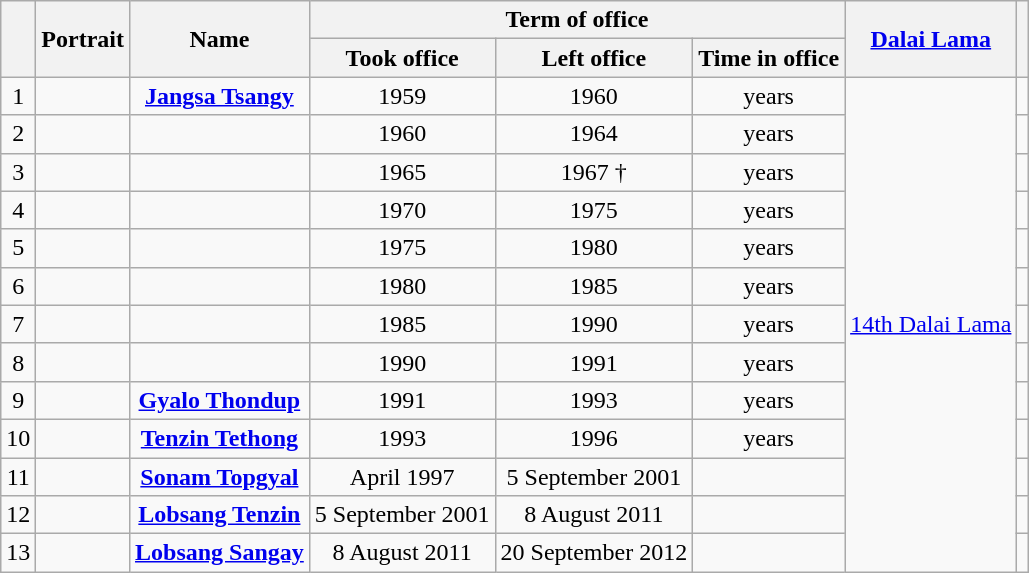<table class="wikitable" style="text-align:center">
<tr>
<th rowspan=2></th>
<th rowspan=2>Portrait</th>
<th rowspan=2>Name<br></th>
<th colspan=3>Term of office</th>
<th rowspan=2><a href='#'>Dalai Lama</a></th>
<th rowspan=2></th>
</tr>
<tr>
<th>Took office</th>
<th>Left office</th>
<th>Time in office</th>
</tr>
<tr>
<td>1</td>
<td></td>
<td><strong><a href='#'>Jangsa Tsangy</a></strong></td>
<td>1959</td>
<td>1960</td>
<td> years</td>
<td rowspan=13><a href='#'>14th Dalai Lama</a><br></td>
<td></td>
</tr>
<tr>
<td>2</td>
<td></td>
<td><strong></strong><br></td>
<td>1960</td>
<td>1964</td>
<td> years</td>
<td></td>
</tr>
<tr>
<td>3</td>
<td></td>
<td><strong></strong><br></td>
<td>1965</td>
<td>1967 †</td>
<td> years</td>
<td></td>
</tr>
<tr>
<td>4</td>
<td></td>
<td><strong></strong><br></td>
<td>1970</td>
<td>1975</td>
<td> years</td>
<td></td>
</tr>
<tr>
<td>5</td>
<td></td>
<td><strong></strong><br></td>
<td>1975</td>
<td>1980</td>
<td> years</td>
<td></td>
</tr>
<tr>
<td>6</td>
<td></td>
<td><strong></strong><br></td>
<td>1980</td>
<td>1985</td>
<td> years</td>
<td></td>
</tr>
<tr>
<td>7</td>
<td></td>
<td><strong></strong><br></td>
<td>1985</td>
<td>1990</td>
<td> years</td>
<td></td>
</tr>
<tr>
<td>8</td>
<td></td>
<td><strong></strong><br></td>
<td>1990</td>
<td>1991</td>
<td> years</td>
<td></td>
</tr>
<tr>
<td>9</td>
<td></td>
<td><strong><a href='#'>Gyalo Thondup</a></strong><br></td>
<td>1991</td>
<td>1993</td>
<td> years</td>
<td></td>
</tr>
<tr>
<td>10</td>
<td></td>
<td><strong><a href='#'>Tenzin Tethong</a></strong><br></td>
<td>1993</td>
<td>1996</td>
<td> years</td>
<td></td>
</tr>
<tr>
<td>11</td>
<td></td>
<td><strong><a href='#'>Sonam Topgyal</a></strong><br></td>
<td>April 1997</td>
<td>5 September 2001</td>
<td></td>
<td></td>
</tr>
<tr>
<td>12</td>
<td></td>
<td><strong><a href='#'>Lobsang Tenzin</a></strong><br></td>
<td>5 September 2001</td>
<td>8 August 2011</td>
<td></td>
<td></td>
</tr>
<tr>
<td>13</td>
<td></td>
<td><strong><a href='#'>Lobsang Sangay</a></strong><br></td>
<td>8 August 2011</td>
<td>20 September 2012</td>
<td></td>
<td></td>
</tr>
</table>
